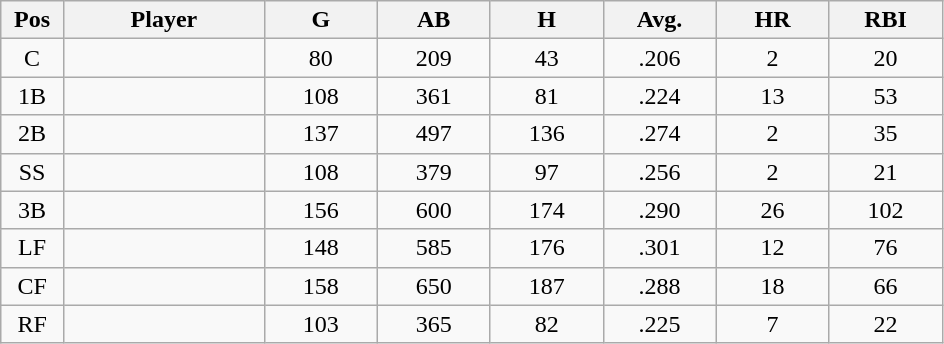<table class="wikitable sortable">
<tr>
<th bgcolor="#DDDDFF" width="5%">Pos</th>
<th bgcolor="#DDDDFF" width="16%">Player</th>
<th bgcolor="#DDDDFF" width="9%">G</th>
<th bgcolor="#DDDDFF" width="9%">AB</th>
<th bgcolor="#DDDDFF" width="9%">H</th>
<th bgcolor="#DDDDFF" width="9%">Avg.</th>
<th bgcolor="#DDDDFF" width="9%">HR</th>
<th bgcolor="#DDDDFF" width="9%">RBI</th>
</tr>
<tr align="center">
<td>C</td>
<td></td>
<td>80</td>
<td>209</td>
<td>43</td>
<td>.206</td>
<td>2</td>
<td>20</td>
</tr>
<tr align="center">
<td>1B</td>
<td></td>
<td>108</td>
<td>361</td>
<td>81</td>
<td>.224</td>
<td>13</td>
<td>53</td>
</tr>
<tr align="center">
<td>2B</td>
<td></td>
<td>137</td>
<td>497</td>
<td>136</td>
<td>.274</td>
<td>2</td>
<td>35</td>
</tr>
<tr align="center">
<td>SS</td>
<td></td>
<td>108</td>
<td>379</td>
<td>97</td>
<td>.256</td>
<td>2</td>
<td>21</td>
</tr>
<tr align="center">
<td>3B</td>
<td></td>
<td>156</td>
<td>600</td>
<td>174</td>
<td>.290</td>
<td>26</td>
<td>102</td>
</tr>
<tr align="center">
<td>LF</td>
<td></td>
<td>148</td>
<td>585</td>
<td>176</td>
<td>.301</td>
<td>12</td>
<td>76</td>
</tr>
<tr align="center">
<td>CF</td>
<td></td>
<td>158</td>
<td>650</td>
<td>187</td>
<td>.288</td>
<td>18</td>
<td>66</td>
</tr>
<tr align="center">
<td>RF</td>
<td></td>
<td>103</td>
<td>365</td>
<td>82</td>
<td>.225</td>
<td>7</td>
<td>22</td>
</tr>
</table>
